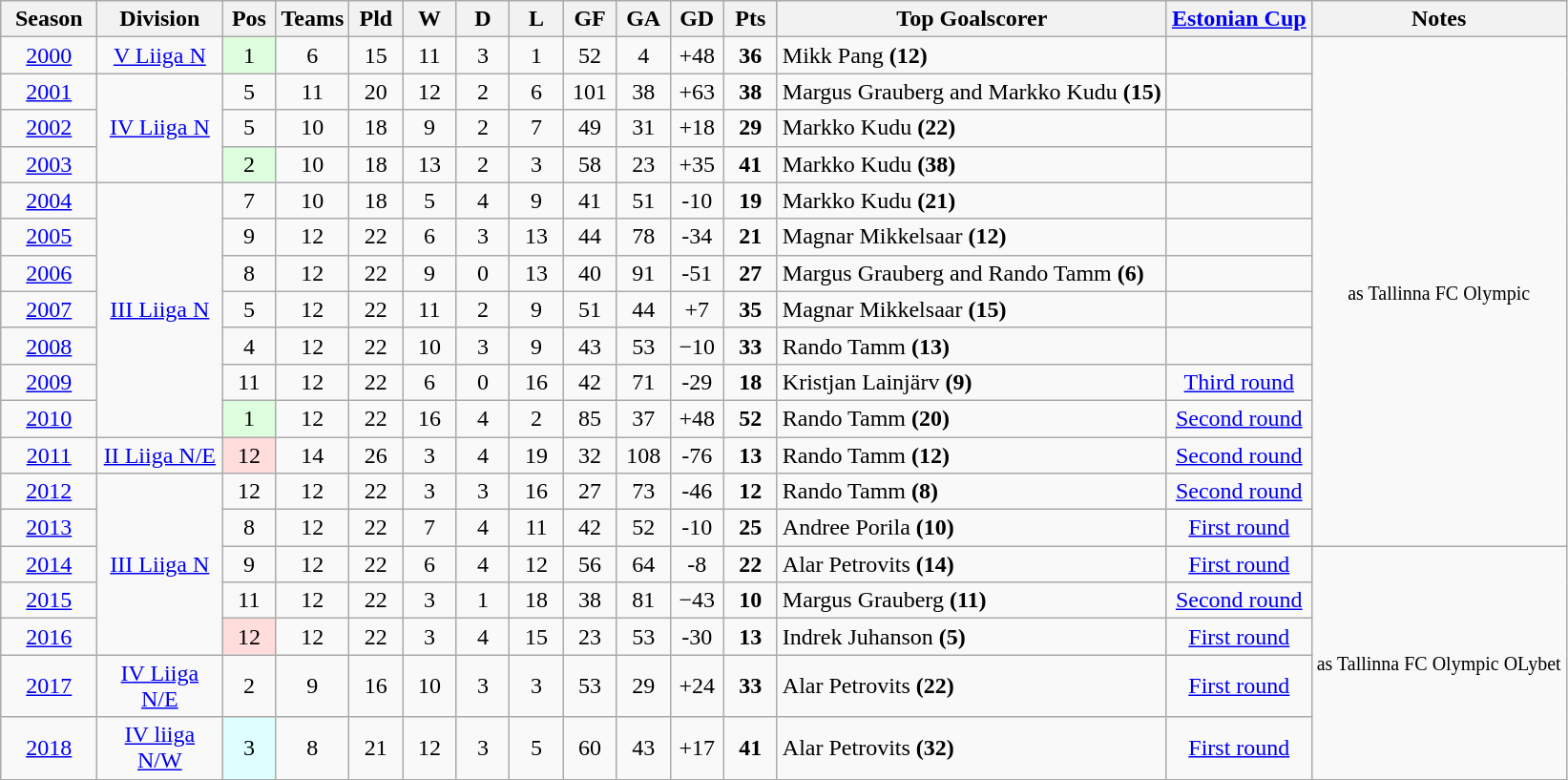<table class="wikitable">
<tr>
<th width=60px>Season</th>
<th width=80px>Division</th>
<th width=30px>Pos</th>
<th width=30px>Teams</th>
<th width=30px>Pld</th>
<th width=30px>W</th>
<th width=30px>D</th>
<th width=30px>L</th>
<th width=30px>GF</th>
<th width=30px>GA</th>
<th width=30px>GD</th>
<th width=30px>Pts</th>
<th>Top Goalscorer</th>
<th><a href='#'>Estonian Cup</a></th>
<th>Notes</th>
</tr>
<tr align=center>
<td><a href='#'>2000</a></td>
<td><a href='#'>V Liiga N</a></td>
<td bgcolor="#DDFFDD">1</td>
<td>6</td>
<td>15</td>
<td>11</td>
<td>3</td>
<td>1</td>
<td>52</td>
<td>4</td>
<td>+48</td>
<td><strong>36</strong></td>
<td align=left>Mikk Pang <strong>(12)</strong></td>
<td></td>
<td rowspan=14><small>as Tallinna FC Olympic</small></td>
</tr>
<tr align=center>
<td><a href='#'>2001</a></td>
<td rowspan=3><a href='#'>IV Liiga N</a></td>
<td>5</td>
<td>11</td>
<td>20</td>
<td>12</td>
<td>2</td>
<td>6</td>
<td>101</td>
<td>38</td>
<td>+63</td>
<td><strong>38</strong></td>
<td align=left>Margus Grauberg and Markko Kudu <strong>(15)</strong></td>
<td></td>
</tr>
<tr align=center>
<td><a href='#'>2002</a></td>
<td>5</td>
<td>10</td>
<td>18</td>
<td>9</td>
<td>2</td>
<td>7</td>
<td>49</td>
<td>31</td>
<td>+18</td>
<td><strong>29</strong></td>
<td align=left>Markko Kudu <strong>(22)</strong></td>
<td></td>
</tr>
<tr align=center>
<td><a href='#'>2003</a></td>
<td bgcolor="#DDFFDD">2</td>
<td>10</td>
<td>18</td>
<td>13</td>
<td>2</td>
<td>3</td>
<td>58</td>
<td>23</td>
<td>+35</td>
<td><strong>41</strong></td>
<td align=left>Markko Kudu <strong>(38)</strong></td>
<td></td>
</tr>
<tr align=center>
<td><a href='#'>2004</a></td>
<td rowspan=7><a href='#'>III Liiga N</a></td>
<td>7</td>
<td>10</td>
<td>18</td>
<td>5</td>
<td>4</td>
<td>9</td>
<td>41</td>
<td>51</td>
<td>-10</td>
<td><strong>19</strong></td>
<td align=left>Markko Kudu <strong>(21)</strong></td>
<td></td>
</tr>
<tr align=center>
<td><a href='#'>2005</a></td>
<td>9</td>
<td>12</td>
<td>22</td>
<td>6</td>
<td>3</td>
<td>13</td>
<td>44</td>
<td>78</td>
<td>-34</td>
<td><strong>21</strong></td>
<td align=left>Magnar Mikkelsaar <strong>(12)</strong></td>
<td></td>
</tr>
<tr align=center>
<td><a href='#'>2006</a></td>
<td>8</td>
<td>12</td>
<td>22</td>
<td>9</td>
<td>0</td>
<td>13</td>
<td>40</td>
<td>91</td>
<td>-51</td>
<td><strong>27</strong></td>
<td align=left>Margus Grauberg and Rando Tamm <strong>(6)</strong></td>
<td></td>
</tr>
<tr align=center>
<td><a href='#'>2007</a></td>
<td>5</td>
<td>12</td>
<td>22</td>
<td>11</td>
<td>2</td>
<td>9</td>
<td>51</td>
<td>44</td>
<td>+7</td>
<td><strong>35</strong></td>
<td align=left>Magnar Mikkelsaar <strong>(15)</strong></td>
<td></td>
</tr>
<tr align=center>
<td><a href='#'>2008</a></td>
<td>4</td>
<td>12</td>
<td>22</td>
<td>10</td>
<td>3</td>
<td>9</td>
<td>43</td>
<td>53</td>
<td>−10</td>
<td><strong>33</strong></td>
<td align=left>Rando Tamm <strong>(13)</strong></td>
<td></td>
</tr>
<tr align=center>
<td><a href='#'>2009</a></td>
<td>11</td>
<td>12</td>
<td>22</td>
<td>6</td>
<td>0</td>
<td>16</td>
<td>42</td>
<td>71</td>
<td>-29</td>
<td><strong>18</strong></td>
<td align=left>Kristjan Lainjärv <strong>(9)</strong></td>
<td><a href='#'>Third round</a></td>
</tr>
<tr align=center>
<td><a href='#'>2010</a></td>
<td bgcolor="#DDFFDD">1</td>
<td>12</td>
<td>22</td>
<td>16</td>
<td>4</td>
<td>2</td>
<td>85</td>
<td>37</td>
<td>+48</td>
<td><strong>52</strong></td>
<td align=left>Rando Tamm <strong>(20)</strong></td>
<td><a href='#'>Second round</a></td>
</tr>
<tr align=center>
<td><a href='#'>2011</a></td>
<td><a href='#'>II Liiga N/E</a></td>
<td bgcolor="#FFDDDD">12</td>
<td>14</td>
<td>26</td>
<td>3</td>
<td>4</td>
<td>19</td>
<td>32</td>
<td>108</td>
<td>-76</td>
<td><strong>13</strong></td>
<td align=left>Rando Tamm <strong>(12)</strong></td>
<td><a href='#'>Second round</a></td>
</tr>
<tr align=center>
<td><a href='#'>2012</a></td>
<td rowspan=5><a href='#'>III Liiga N</a></td>
<td>12</td>
<td>12</td>
<td>22</td>
<td>3</td>
<td>3</td>
<td>16</td>
<td>27</td>
<td>73</td>
<td>-46</td>
<td><strong>12</strong></td>
<td align=left>Rando Tamm <strong>(8)</strong></td>
<td><a href='#'>Second round</a></td>
</tr>
<tr align=center>
<td><a href='#'>2013</a></td>
<td>8</td>
<td>12</td>
<td>22</td>
<td>7</td>
<td>4</td>
<td>11</td>
<td>42</td>
<td>52</td>
<td>-10</td>
<td><strong>25</strong></td>
<td align=left>Andree Porila <strong>(10)</strong></td>
<td><a href='#'>First round</a></td>
</tr>
<tr align=center>
<td><a href='#'>2014</a></td>
<td>9</td>
<td>12</td>
<td>22</td>
<td>6</td>
<td>4</td>
<td>12</td>
<td>56</td>
<td>64</td>
<td>-8</td>
<td><strong>22</strong></td>
<td align=left>Alar Petrovits <strong>(14)</strong></td>
<td><a href='#'>First round</a></td>
<td rowspan=14><small>as Tallinna FC Olympic OLybet</small></td>
</tr>
<tr align=center>
<td><a href='#'>2015</a></td>
<td>11</td>
<td>12</td>
<td>22</td>
<td>3</td>
<td>1</td>
<td>18</td>
<td>38</td>
<td>81</td>
<td>−43</td>
<td><strong>10</strong></td>
<td align=left>Margus Grauberg <strong>(11)</strong></td>
<td><a href='#'>Second round</a></td>
</tr>
<tr align=center>
<td><a href='#'>2016</a></td>
<td bgcolor="#FFDDDD">12</td>
<td>12</td>
<td>22</td>
<td>3</td>
<td>4</td>
<td>15</td>
<td>23</td>
<td>53</td>
<td>-30</td>
<td><strong>13</strong></td>
<td align=left>Indrek Juhanson <strong>(5)</strong></td>
<td><a href='#'>First round</a></td>
</tr>
<tr align=center>
<td><a href='#'>2017</a></td>
<td><a href='#'>IV Liiga N/E</a></td>
<td>2</td>
<td>9</td>
<td>16</td>
<td>10</td>
<td>3</td>
<td>3</td>
<td>53</td>
<td>29</td>
<td>+24</td>
<td><strong>33</strong></td>
<td align=left>Alar Petrovits <strong>(22)</strong></td>
<td><a href='#'>First round</a></td>
</tr>
<tr align=center>
<td><a href='#'>2018</a></td>
<td><a href='#'>IV liiga N/W</a></td>
<td bgcolor="#DDFFFF">3</td>
<td>8</td>
<td>21</td>
<td>12</td>
<td>3</td>
<td>5</td>
<td>60</td>
<td>43</td>
<td>+17</td>
<td><strong>41</strong></td>
<td align=left>Alar Petrovits <strong>(32)</strong></td>
<td><a href='#'>First round</a></td>
</tr>
</table>
